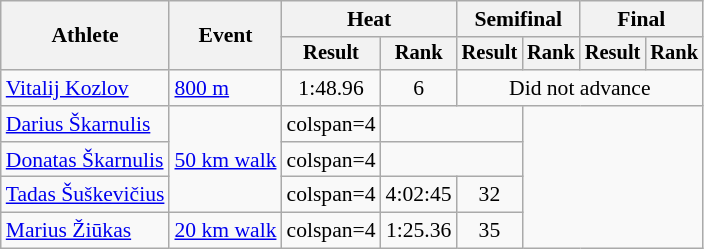<table class=wikitable style="font-size:90%">
<tr>
<th rowspan="2">Athlete</th>
<th rowspan="2">Event</th>
<th colspan="2">Heat</th>
<th colspan="2">Semifinal</th>
<th colspan="2">Final</th>
</tr>
<tr style="font-size:95%">
<th>Result</th>
<th>Rank</th>
<th>Result</th>
<th>Rank</th>
<th>Result</th>
<th>Rank</th>
</tr>
<tr align=center>
<td align=left><a href='#'>Vitalij Kozlov</a></td>
<td align=left><a href='#'>800 m</a></td>
<td>1:48.96</td>
<td>6</td>
<td colspan=4>Did not advance</td>
</tr>
<tr align=center>
<td align=left><a href='#'>Darius Škarnulis</a></td>
<td align=left rowspan=3><a href='#'>50 km walk</a></td>
<td>colspan=4 </td>
<td colspan=2></td>
</tr>
<tr align=center>
<td align=left><a href='#'>Donatas Škarnulis</a></td>
<td>colspan=4 </td>
<td colspan=2></td>
</tr>
<tr align=center>
<td align=left><a href='#'>Tadas Šuškevičius</a></td>
<td>colspan=4 </td>
<td>4:02:45</td>
<td>32</td>
</tr>
<tr align=center>
<td align=left><a href='#'>Marius Žiūkas</a></td>
<td align=left><a href='#'>20 km walk</a></td>
<td>colspan=4 </td>
<td>1:25.36</td>
<td>35</td>
</tr>
</table>
